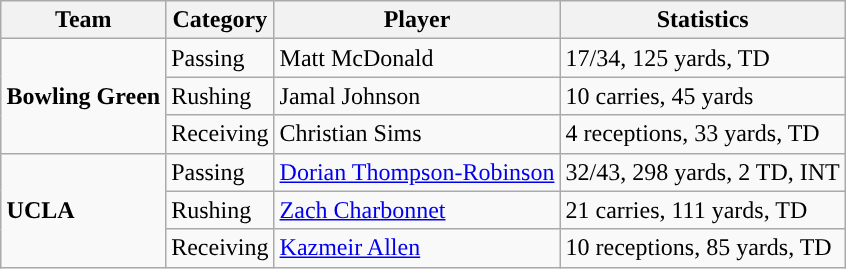<table class="wikitable" style="float: right;">
<tr>
<th>Team</th>
<th>Category</th>
<th>Player</th>
<th>Statistics</th>
</tr>
<tr>
<td rowspan=3><strong>Bowling Green</strong></td>
<td>Passing</td>
<td>Matt McDonald</td>
<td>17/34, 125 yards, TD</td>
</tr>
<tr>
<td>Rushing</td>
<td>Jamal Johnson</td>
<td>10 carries, 45 yards</td>
</tr>
<tr>
<td>Receiving</td>
<td>Christian Sims</td>
<td>4 receptions, 33 yards, TD</td>
</tr>
<tr>
<td rowspan=3><strong>UCLA</strong></td>
<td>Passing</td>
<td><a href='#'>Dorian Thompson-Robinson</a></td>
<td>32/43, 298 yards, 2 TD, INT</td>
</tr>
<tr>
<td>Rushing</td>
<td><a href='#'>Zach Charbonnet</a></td>
<td>21 carries, 111 yards, TD</td>
</tr>
<tr>
<td>Receiving</td>
<td><a href='#'>Kazmeir Allen</a></td>
<td>10 receptions, 85 yards, TD</td>
</tr>
</table>
